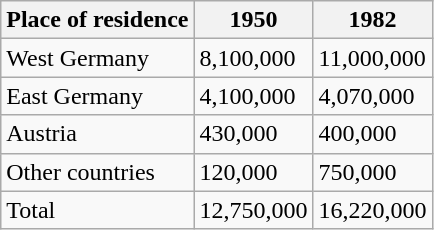<table class="wikitable sortable">
<tr>
<th>Place of residence</th>
<th>1950</th>
<th>1982</th>
</tr>
<tr>
<td>West Germany</td>
<td>8,100,000</td>
<td>11,000,000</td>
</tr>
<tr>
<td>East Germany</td>
<td>4,100,000</td>
<td>4,070,000</td>
</tr>
<tr>
<td>Austria</td>
<td>430,000</td>
<td>400,000</td>
</tr>
<tr>
<td>Other countries</td>
<td>120,000</td>
<td>750,000</td>
</tr>
<tr>
<td>Total</td>
<td>12,750,000</td>
<td>16,220,000</td>
</tr>
</table>
